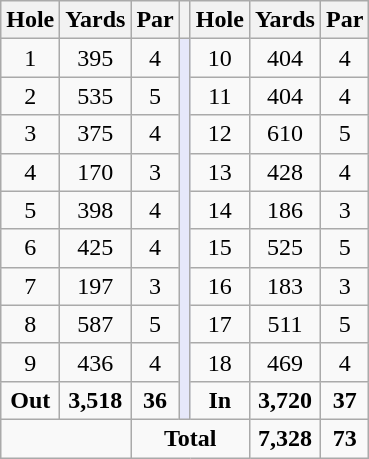<table class="wikitable" style="text-align:center; font-size:100%;">
<tr>
<th>Hole</th>
<th>Yards</th>
<th>Par</th>
<th></th>
<th>Hole</th>
<th>Yards</th>
<th>Par</th>
</tr>
<tr>
<td>1</td>
<td>395</td>
<td>4</td>
<td rowspan=10 style="background:#E6E8FA;"></td>
<td>10</td>
<td>404</td>
<td>4</td>
</tr>
<tr>
<td>2</td>
<td>535</td>
<td>5</td>
<td>11</td>
<td>404</td>
<td>4</td>
</tr>
<tr>
<td>3</td>
<td>375</td>
<td>4</td>
<td>12</td>
<td>610</td>
<td>5</td>
</tr>
<tr>
<td>4</td>
<td>170</td>
<td>3</td>
<td>13</td>
<td>428</td>
<td>4</td>
</tr>
<tr>
<td>5</td>
<td>398</td>
<td>4</td>
<td>14</td>
<td>186</td>
<td>3</td>
</tr>
<tr>
<td>6</td>
<td>425</td>
<td>4</td>
<td>15</td>
<td>525</td>
<td>5</td>
</tr>
<tr>
<td>7</td>
<td>197</td>
<td>3</td>
<td>16</td>
<td>183</td>
<td>3</td>
</tr>
<tr>
<td>8</td>
<td>587</td>
<td>5</td>
<td>17</td>
<td>511</td>
<td>5</td>
</tr>
<tr>
<td>9</td>
<td>436</td>
<td>4</td>
<td>18</td>
<td>469</td>
<td>4</td>
</tr>
<tr>
<td><strong>Out</strong></td>
<td><strong>3,518</strong></td>
<td><strong>36</strong></td>
<td><strong>In</strong></td>
<td><strong>3,720</strong></td>
<td><strong>37</strong></td>
</tr>
<tr>
<td colspan=2 align=left></td>
<td colspan=3><strong>Total</strong></td>
<td><strong>7,328</strong></td>
<td><strong>73</strong></td>
</tr>
</table>
